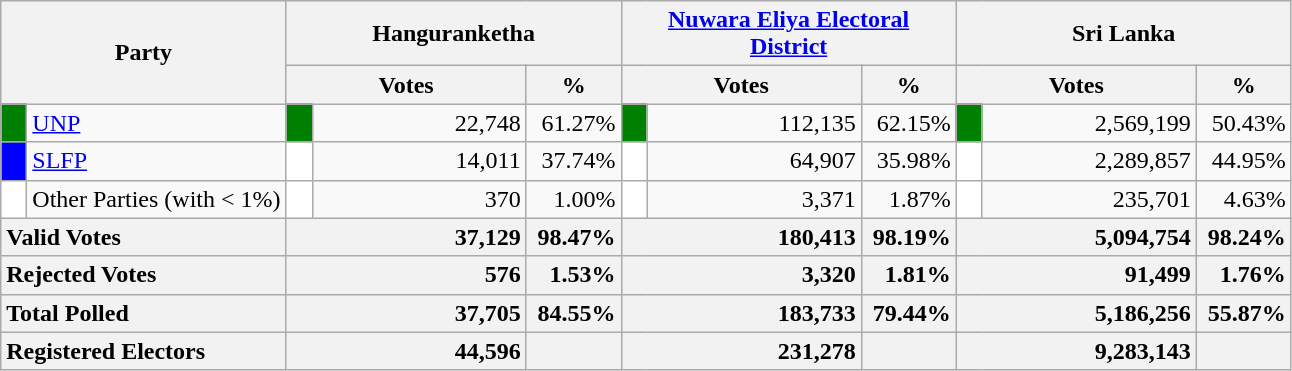<table class="wikitable">
<tr>
<th colspan="2" width="144px"rowspan="2">Party</th>
<th colspan="3" width="216px">Hanguranketha</th>
<th colspan="3" width="216px"><a href='#'>Nuwara Eliya Electoral District</a></th>
<th colspan="3" width="216px">Sri Lanka</th>
</tr>
<tr>
<th colspan="2" width="144px">Votes</th>
<th>%</th>
<th colspan="2" width="144px">Votes</th>
<th>%</th>
<th colspan="2" width="144px">Votes</th>
<th>%</th>
</tr>
<tr>
<td style="background-color:green;" width="10px"></td>
<td style="text-align:left;"><a href='#'>UNP</a></td>
<td style="background-color:green;" width="10px"></td>
<td style="text-align:right;">22,748</td>
<td style="text-align:right;">61.27%</td>
<td style="background-color:green;" width="10px"></td>
<td style="text-align:right;">112,135</td>
<td style="text-align:right;">62.15%</td>
<td style="background-color:green;" width="10px"></td>
<td style="text-align:right;">2,569,199</td>
<td style="text-align:right;">50.43%</td>
</tr>
<tr>
<td style="background-color:blue;" width="10px"></td>
<td style="text-align:left;"><a href='#'>SLFP</a></td>
<td style="background-color:white;" width="10px"></td>
<td style="text-align:right;">14,011</td>
<td style="text-align:right;">37.74%</td>
<td style="background-color:white;" width="10px"></td>
<td style="text-align:right;">64,907</td>
<td style="text-align:right;">35.98%</td>
<td style="background-color:white;" width="10px"></td>
<td style="text-align:right;">2,289,857</td>
<td style="text-align:right;">44.95%</td>
</tr>
<tr>
<td style="background-color:white;" width="10px"></td>
<td style="text-align:left;">Other Parties (with < 1%)</td>
<td style="background-color:white;" width="10px"></td>
<td style="text-align:right;">370</td>
<td style="text-align:right;">1.00%</td>
<td style="background-color:white;" width="10px"></td>
<td style="text-align:right;">3,371</td>
<td style="text-align:right;">1.87%</td>
<td style="background-color:white;" width="10px"></td>
<td style="text-align:right;">235,701</td>
<td style="text-align:right;">4.63%</td>
</tr>
<tr>
<th colspan="2" width="144px"style="text-align:left;">Valid Votes</th>
<th style="text-align:right;"colspan="2" width="144px">37,129</th>
<th style="text-align:right;">98.47%</th>
<th style="text-align:right;"colspan="2" width="144px">180,413</th>
<th style="text-align:right;">98.19%</th>
<th style="text-align:right;"colspan="2" width="144px">5,094,754</th>
<th style="text-align:right;">98.24%</th>
</tr>
<tr>
<th colspan="2" width="144px"style="text-align:left;">Rejected Votes</th>
<th style="text-align:right;"colspan="2" width="144px">576</th>
<th style="text-align:right;">1.53%</th>
<th style="text-align:right;"colspan="2" width="144px">3,320</th>
<th style="text-align:right;">1.81%</th>
<th style="text-align:right;"colspan="2" width="144px">91,499</th>
<th style="text-align:right;">1.76%</th>
</tr>
<tr>
<th colspan="2" width="144px"style="text-align:left;">Total Polled</th>
<th style="text-align:right;"colspan="2" width="144px">37,705</th>
<th style="text-align:right;">84.55%</th>
<th style="text-align:right;"colspan="2" width="144px">183,733</th>
<th style="text-align:right;">79.44%</th>
<th style="text-align:right;"colspan="2" width="144px">5,186,256</th>
<th style="text-align:right;">55.87%</th>
</tr>
<tr>
<th colspan="2" width="144px"style="text-align:left;">Registered Electors</th>
<th style="text-align:right;"colspan="2" width="144px">44,596</th>
<th></th>
<th style="text-align:right;"colspan="2" width="144px">231,278</th>
<th></th>
<th style="text-align:right;"colspan="2" width="144px">9,283,143</th>
<th></th>
</tr>
</table>
